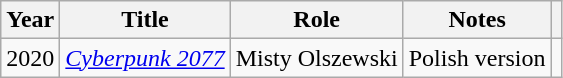<table class="wikitable sortable">
<tr>
<th>Year</th>
<th>Title</th>
<th>Role</th>
<th>Notes</th>
<th class="unsortable"></th>
</tr>
<tr>
<td>2020</td>
<td><em><a href='#'>Cyberpunk 2077</a></em></td>
<td>Misty Olszewski</td>
<td>Polish version</td>
<td></td>
</tr>
</table>
